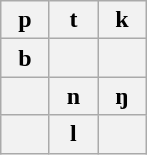<table class="wikitable">
<tr>
<th>  p  </th>
<th>  t  </th>
<th>  k  </th>
</tr>
<tr>
<th>  b  </th>
<th></th>
<th></th>
</tr>
<tr>
<th></th>
<th>  n  </th>
<th>  ŋ  </th>
</tr>
<tr>
<th></th>
<th>  l  </th>
<th></th>
</tr>
</table>
